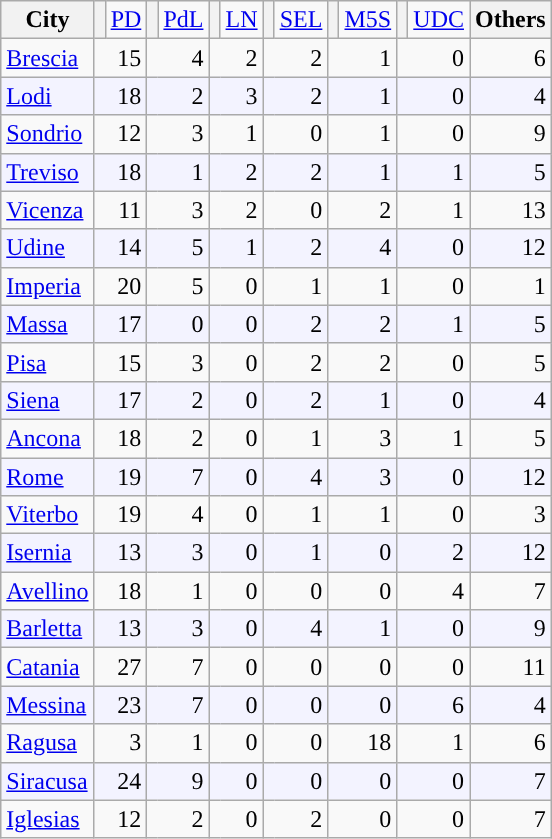<table class="wikitable" style="text-align:right; padding-left:1em">
<tr>
<th align="left">City</th>
<th style="background-color: "></th>
<td><a href='#'>PD</a></td>
<th style="background-color: "></th>
<td><a href='#'>PdL</a></td>
<th style="background-color: "></th>
<td><a href='#'>LN</a></td>
<th style="background-color: "></th>
<td><a href='#'>SEL</a></td>
<th style="background-color: "></th>
<td><a href='#'>M5S</a></td>
<th style="background-color: "></th>
<td><a href='#'>UDC</a></td>
<th colspan=2>Others</th>
</tr>
<tr>
<td align=left><a href='#'>Brescia</a></td>
<td colspan=2>15</td>
<td colspan=2>4</td>
<td colspan=2>2</td>
<td colspan=2>2</td>
<td colspan=2>1</td>
<td colspan=2>0</td>
<td colspan=2>6</td>
</tr>
<tr bgcolor=F3F3FF>
<td align=left><a href='#'>Lodi</a></td>
<td colspan=2>18</td>
<td colspan=2>2</td>
<td colspan=2>3</td>
<td colspan=2>2</td>
<td colspan=2>1</td>
<td colspan=2>0</td>
<td colspan=2>4</td>
</tr>
<tr>
<td align=left><a href='#'>Sondrio</a></td>
<td colspan=2>12</td>
<td colspan=2>3</td>
<td colspan=2>1</td>
<td colspan=2>0</td>
<td colspan=2>1</td>
<td colspan=2>0</td>
<td colspan=2>9</td>
</tr>
<tr bgcolor=F3F3FF>
<td align=left><a href='#'>Treviso</a></td>
<td colspan=2>18</td>
<td colspan=2>1</td>
<td colspan=2>2</td>
<td colspan=2>2</td>
<td colspan=2>1</td>
<td colspan=2>1</td>
<td colspan=2>5</td>
</tr>
<tr>
<td align=left><a href='#'>Vicenza</a></td>
<td colspan=2>11</td>
<td colspan=2>3</td>
<td colspan=2>2</td>
<td colspan=2>0</td>
<td colspan=2>2</td>
<td colspan=2>1</td>
<td colspan=2>13</td>
</tr>
<tr bgcolor=F3F3FF>
<td align=left><a href='#'>Udine</a></td>
<td colspan=2>14</td>
<td colspan=2>5</td>
<td colspan=2>1</td>
<td colspan=2>2</td>
<td colspan=2>4</td>
<td colspan=2>0</td>
<td colspan=2>12</td>
</tr>
<tr>
<td align=left><a href='#'>Imperia</a></td>
<td colspan=2>20</td>
<td colspan=2>5</td>
<td colspan=2>0</td>
<td colspan=2>1</td>
<td colspan=2>1</td>
<td colspan=2>0</td>
<td colspan=2>1</td>
</tr>
<tr bgcolor=F3F3FF>
<td align=left><a href='#'>Massa</a></td>
<td colspan=2>17</td>
<td colspan=2>0</td>
<td colspan=2>0</td>
<td colspan=2>2</td>
<td colspan=2>2</td>
<td colspan=2>1</td>
<td colspan=2>5</td>
</tr>
<tr>
<td align=left><a href='#'>Pisa</a></td>
<td colspan=2>15</td>
<td colspan=2>3</td>
<td colspan=2>0</td>
<td colspan=2>2</td>
<td colspan=2>2</td>
<td colspan=2>0</td>
<td colspan=2>5</td>
</tr>
<tr bgcolor=F3F3FF>
<td align=left><a href='#'>Siena</a></td>
<td colspan=2>17</td>
<td colspan=2>2</td>
<td colspan=2>0</td>
<td colspan=2>2</td>
<td colspan=2>1</td>
<td colspan=2>0</td>
<td colspan=2>4</td>
</tr>
<tr>
<td align=left><a href='#'>Ancona</a></td>
<td colspan=2>18</td>
<td colspan=2>2</td>
<td colspan=2>0</td>
<td colspan=2>1</td>
<td colspan=2>3</td>
<td colspan=2>1</td>
<td colspan=2>5</td>
</tr>
<tr bgcolor=F3F3FF>
<td align=left><a href='#'>Rome</a></td>
<td colspan=2>19</td>
<td colspan=2>7</td>
<td colspan=2>0</td>
<td colspan=2>4</td>
<td colspan=2>3</td>
<td colspan=2>0</td>
<td colspan=2>12</td>
</tr>
<tr>
<td align=left><a href='#'>Viterbo</a></td>
<td colspan=2>19</td>
<td colspan=2>4</td>
<td colspan=2>0</td>
<td colspan=2>1</td>
<td colspan=2>1</td>
<td colspan=2>0</td>
<td colspan=2>3</td>
</tr>
<tr bgcolor=F3F3FF>
<td align=left><a href='#'>Isernia</a></td>
<td colspan=2>13</td>
<td colspan=2>3</td>
<td colspan=2>0</td>
<td colspan=2>1</td>
<td colspan=2>0</td>
<td colspan=2>2</td>
<td colspan=2>12</td>
</tr>
<tr>
<td align=left><a href='#'>Avellino</a></td>
<td colspan=2>18</td>
<td colspan=2>1</td>
<td colspan=2>0</td>
<td colspan=2>0</td>
<td colspan=2>0</td>
<td colspan=2>4</td>
<td colspan=2>7</td>
</tr>
<tr bgcolor=F3F3FF>
<td align=left><a href='#'>Barletta</a></td>
<td colspan=2>13</td>
<td colspan=2>3</td>
<td colspan=2>0</td>
<td colspan=2>4</td>
<td colspan=2>1</td>
<td colspan=2>0</td>
<td colspan=2>9</td>
</tr>
<tr>
<td align=left><a href='#'>Catania</a></td>
<td colspan=2>27</td>
<td colspan=2>7</td>
<td colspan=2>0</td>
<td colspan=2>0</td>
<td colspan=2>0</td>
<td colspan=2>0</td>
<td colspan=2>11</td>
</tr>
<tr bgcolor=F3F3FF>
<td align=left><a href='#'>Messina</a></td>
<td colspan=2>23</td>
<td colspan=2>7</td>
<td colspan=2>0</td>
<td colspan=2>0</td>
<td colspan=2>0</td>
<td colspan=2>6</td>
<td colspan=2>4</td>
</tr>
<tr>
<td align=left><a href='#'>Ragusa</a></td>
<td colspan=2>3</td>
<td colspan=2>1</td>
<td colspan=2>0</td>
<td colspan=2>0</td>
<td colspan=2>18</td>
<td colspan=2>1</td>
<td colspan=2>6</td>
</tr>
<tr bgcolor=F3F3FF>
<td align=left><a href='#'>Siracusa</a></td>
<td colspan=2>24</td>
<td colspan=2>9</td>
<td colspan=2>0</td>
<td colspan=2>0</td>
<td colspan=2>0</td>
<td colspan=2>0</td>
<td colspan=2>7</td>
</tr>
<tr>
<td align=left><a href='#'>Iglesias</a></td>
<td colspan=2>12</td>
<td colspan=2>2</td>
<td colspan=2>0</td>
<td colspan=2>2</td>
<td colspan=2>0</td>
<td colspan=2>0</td>
<td colspan=2>7</td>
</tr>
</table>
